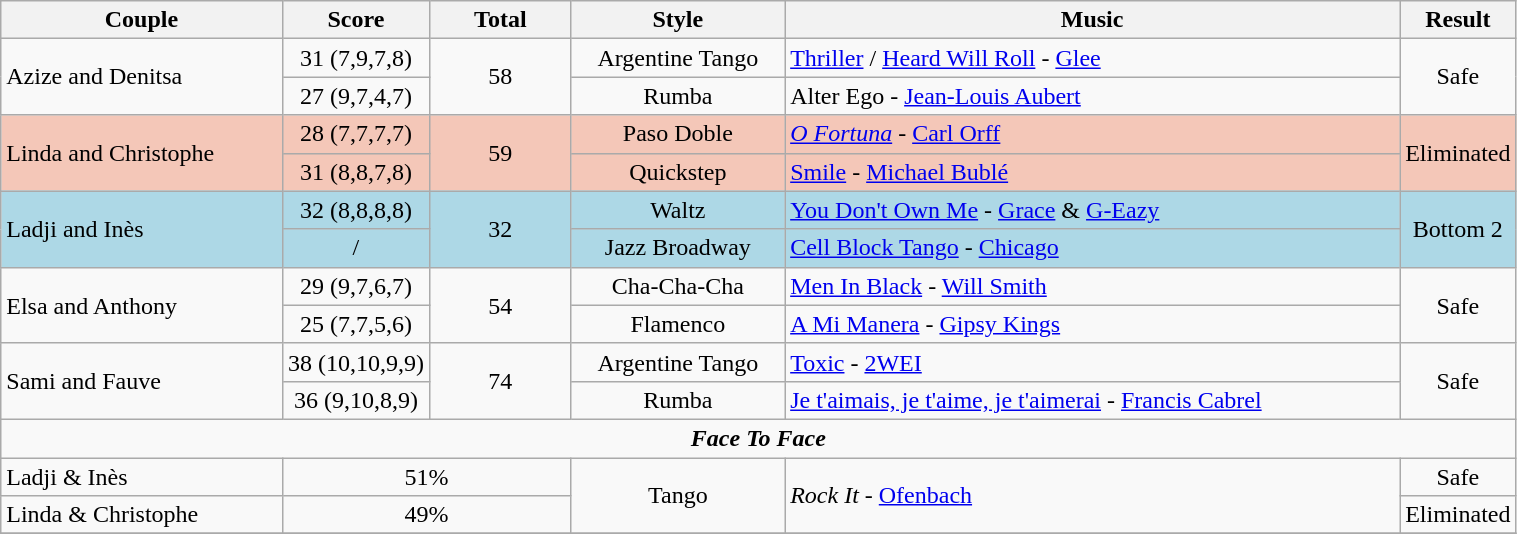<table class="wikitable" style="width:80%;">
<tr>
<th style="width:20%;">Couple</th>
<th style="width:10%;">Score</th>
<th style="width:10%;">Total</th>
<th style="width:15%;">Style</th>
<th style="width:60%;">Music</th>
<th style="width:60%;">Result</th>
</tr>
<tr>
<td rowspan=2>Azize and Denitsa</td>
<td style="text-align:center;">31 (7,9,7,8)</td>
<td style="text-align:center;" rowspan="2">58</td>
<td style="text-align:center;">Argentine Tango</td>
<td><a href='#'>Thriller</a> / <a href='#'>Heard Will Roll</a> - <a href='#'>Glee</a></td>
<td rowspan="2" style="text-align:center;">Safe</td>
</tr>
<tr>
<td style="text-align:center;">27 (9,7,4,7)</td>
<td style="text-align:center;">Rumba</td>
<td>Alter Ego - <a href='#'>Jean-Louis Aubert</a></td>
</tr>
<tr style="background:#f4c7b8;">
<td rowspan="2">Linda and Christophe</td>
<td style="text-align:center;">28 (7,7,7,7)</td>
<td style="text-align:center;" rowspan="2">59</td>
<td style="text-align:center;">Paso Doble</td>
<td><em><a href='#'>O Fortuna</a></em> - <a href='#'>Carl Orff</a></td>
<td rowspan="2" style="text-align:center;">Eliminated</td>
</tr>
<tr style="background:#f4c7b8;">
<td style="text-align:center;">31 (8,8,7,8)</td>
<td style="text-align:center;">Quickstep</td>
<td><a href='#'>Smile</a> - <a href='#'>Michael Bublé</a></td>
</tr>
<tr style="background:lightblue;">
<td rowspan=2>Ladji and Inès</td>
<td style="text-align:center;">32 (8,8,8,8)</td>
<td style="text-align:center;" rowspan="2">32</td>
<td style="text-align:center;">Waltz</td>
<td><a href='#'>You Don't Own Me</a> - <a href='#'>Grace</a> & <a href='#'>G-Eazy</a></td>
<td rowspan="2" style="text-align:center;">Bottom 2</td>
</tr>
<tr style="background:lightblue;">
<td style="text-align:center;">/</td>
<td style="text-align:center;">Jazz Broadway</td>
<td><a href='#'>Cell Block Tango</a> - <a href='#'>Chicago</a></td>
</tr>
<tr>
<td rowspan=2>Elsa and Anthony</td>
<td style="text-align:center;">29 (9,7,6,7)</td>
<td style="text-align:center;" rowspan="2">54</td>
<td style="text-align:center;">Cha-Cha-Cha</td>
<td><a href='#'>Men In Black</a> - <a href='#'>Will Smith</a></td>
<td rowspan="2" style="text-align:center;">Safe</td>
</tr>
<tr>
<td style="text-align:center;">25 (7,7,5,6)</td>
<td style="text-align:center;">Flamenco</td>
<td><a href='#'>A Mi Manera</a> - <a href='#'>Gipsy Kings</a></td>
</tr>
<tr>
<td rowspan=2>Sami and Fauve</td>
<td style="text-align:center;">38 (10,10,9,9)</td>
<td style="text-align:center;" rowspan="2">74</td>
<td style="text-align:center;">Argentine Tango</td>
<td><a href='#'>Toxic</a> - <a href='#'>2WEI</a></td>
<td rowspan="2" style="text-align:center;">Safe</td>
</tr>
<tr>
<td style="text-align:center;">36 (9,10,8,9)</td>
<td style="text-align:center;">Rumba</td>
<td><a href='#'>Je t'aimais, je t'aime, je t'aimerai</a> - <a href='#'>Francis Cabrel</a></td>
</tr>
<tr>
<td colspan=6 style="text-align:center;"><strong><em>Face To Face</em></strong></td>
</tr>
<tr>
<td>Ladji & Inès</td>
<td style="text-align:center;" colspan="2">51%</td>
<td rowspan="2" style="text-align:center;">Tango</td>
<td rowspan="2"><em>Rock It</em> - <a href='#'>Ofenbach</a></td>
<td style="text-align:center;">Safe</td>
</tr>
<tr>
<td>Linda & Christophe</td>
<td style="text-align:center;" colspan="2">49%</td>
<td style="text-align:center;">Eliminated</td>
</tr>
<tr>
</tr>
</table>
